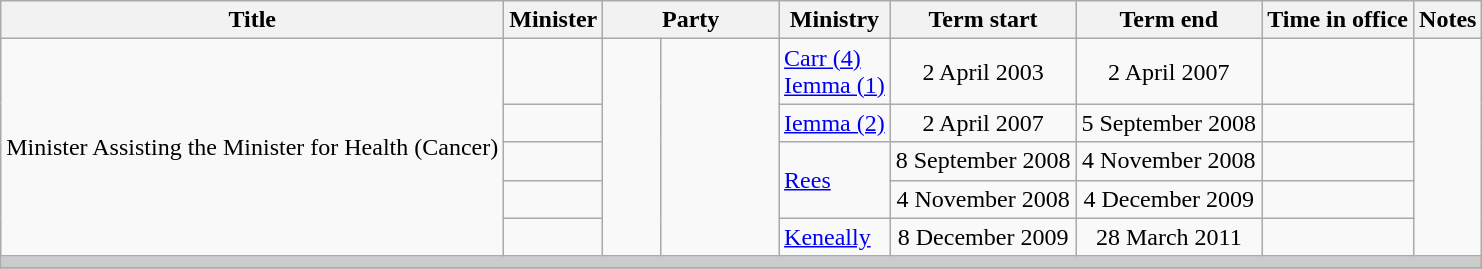<table class="wikitable sortable">
<tr>
<th>Title</th>
<th>Minister</th>
<th colspan=2>Party</th>
<th>Ministry</th>
<th>Term start</th>
<th>Term end</th>
<th>Time in office</th>
<th class="unsortable">Notes</th>
</tr>
<tr>
<td rowspan=5>Minister Assisting the Minister for Health (Cancer)</td>
<td></td>
<td rowspan=5 > </td>
<td rowspan=5 width=8%></td>
<td><a href='#'>Carr (4)</a><br><a href='#'>Iemma (1)</a></td>
<td align=center>2 April 2003</td>
<td align=center>2 April 2007</td>
<td align=right></td>
</tr>
<tr>
<td></td>
<td><a href='#'>Iemma (2)</a></td>
<td align=center>2 April 2007</td>
<td align=center>5 September 2008</td>
<td align=right></td>
</tr>
<tr>
<td></td>
<td rowspan="2"><a href='#'>Rees</a></td>
<td align=center>8 September 2008</td>
<td align=center>4 November 2008</td>
<td align=right></td>
</tr>
<tr>
<td></td>
<td align=center>4 November 2008</td>
<td align=center>4 December 2009</td>
<td align=right></td>
</tr>
<tr>
<td></td>
<td><a href='#'>Keneally</a></td>
<td align=center>8 December 2009</td>
<td align=center>28 March 2011</td>
<td align=right></td>
</tr>
<tr>
<th colspan=9 style="background: #cccccc;"></th>
</tr>
<tr>
</tr>
</table>
